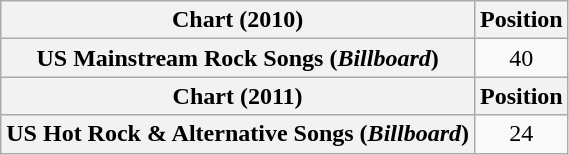<table class="wikitable plainrowheaders" style="text-align:center">
<tr>
<th scope="col">Chart (2010)</th>
<th scope="col">Position</th>
</tr>
<tr>
<th scope="row">US Mainstream Rock Songs (<em>Billboard</em>)</th>
<td>40</td>
</tr>
<tr>
<th scope="col">Chart (2011)</th>
<th scope="col">Position</th>
</tr>
<tr>
<th scope="row">US Hot Rock & Alternative Songs (<em>Billboard</em>)</th>
<td>24</td>
</tr>
</table>
